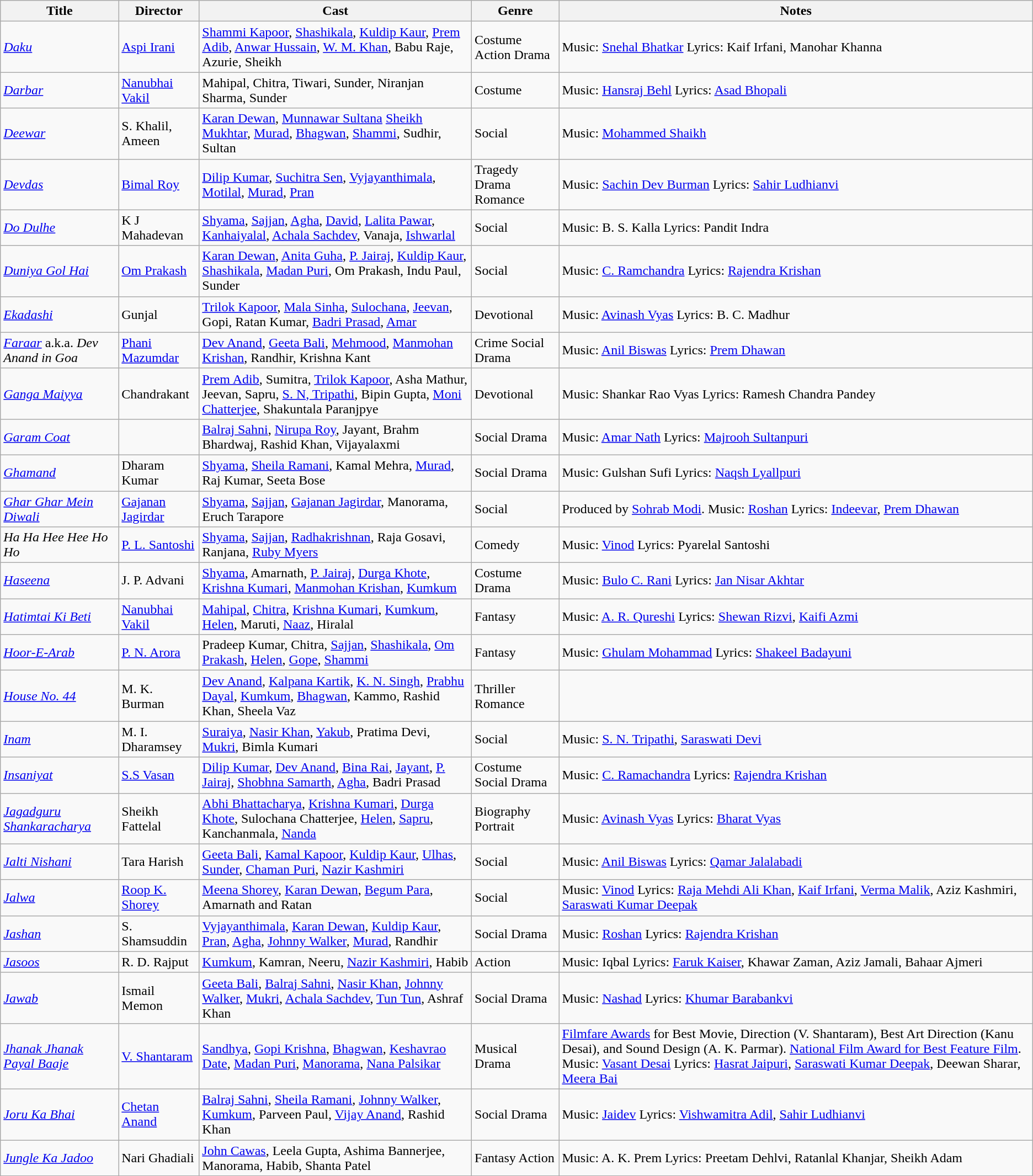<table class="wikitable sortable">
<tr>
<th>Title</th>
<th>Director</th>
<th>Cast</th>
<th>Genre</th>
<th>Notes</th>
</tr>
<tr>
<td><em><a href='#'>Daku</a></em></td>
<td><a href='#'>Aspi Irani</a></td>
<td><a href='#'>Shammi Kapoor</a>, <a href='#'>Shashikala</a>, <a href='#'>Kuldip Kaur</a>, <a href='#'>Prem Adib</a>, <a href='#'>Anwar Hussain</a>, <a href='#'>W. M. Khan</a>, Babu Raje, Azurie, Sheikh</td>
<td>Costume Action Drama</td>
<td>Music: <a href='#'>Snehal Bhatkar</a> Lyrics: Kaif Irfani, Manohar Khanna</td>
</tr>
<tr>
<td><em><a href='#'>Darbar</a></em></td>
<td><a href='#'>Nanubhai Vakil</a></td>
<td>Mahipal, Chitra, Tiwari, Sunder, Niranjan Sharma, Sunder</td>
<td>Costume</td>
<td>Music: <a href='#'>Hansraj Behl</a> Lyrics: <a href='#'>Asad Bhopali</a></td>
</tr>
<tr>
<td><em><a href='#'>Deewar</a></em></td>
<td>S. Khalil, Ameen</td>
<td><a href='#'>Karan Dewan</a>, <a href='#'>Munnawar Sultana</a> <a href='#'>Sheikh Mukhtar</a>,  <a href='#'>Murad</a>, <a href='#'>Bhagwan</a>, <a href='#'>Shammi</a>, Sudhir, Sultan</td>
<td>Social</td>
<td>Music: <a href='#'>Mohammed Shaikh</a></td>
</tr>
<tr>
<td><em><a href='#'>Devdas</a></em></td>
<td><a href='#'>Bimal Roy</a></td>
<td><a href='#'>Dilip Kumar</a>, <a href='#'>Suchitra Sen</a>, <a href='#'>Vyjayanthimala</a>, <a href='#'>Motilal</a>, <a href='#'>Murad</a>, <a href='#'>Pran</a></td>
<td>Tragedy Drama Romance</td>
<td>Music: <a href='#'>Sachin Dev Burman</a> Lyrics: <a href='#'>Sahir Ludhianvi</a></td>
</tr>
<tr>
<td><em><a href='#'>Do Dulhe</a></em></td>
<td>K J Mahadevan</td>
<td><a href='#'>Shyama</a>, <a href='#'>Sajjan</a>, <a href='#'>Agha</a>, <a href='#'>David</a>, <a href='#'>Lalita Pawar</a>, <a href='#'>Kanhaiyalal</a>, <a href='#'>Achala Sachdev</a>, Vanaja, <a href='#'>Ishwarlal</a></td>
<td>Social</td>
<td>Music: B. S. Kalla Lyrics: Pandit Indra</td>
</tr>
<tr>
<td><em><a href='#'>Duniya Gol Hai</a></em></td>
<td><a href='#'>Om Prakash</a></td>
<td><a href='#'>Karan Dewan</a>, <a href='#'>Anita Guha</a>, <a href='#'>P. Jairaj</a>, <a href='#'>Kuldip Kaur</a>, <a href='#'>Shashikala</a>, <a href='#'>Madan Puri</a>, Om Prakash, Indu Paul, Sunder</td>
<td>Social</td>
<td>Music: <a href='#'>C. Ramchandra</a> Lyrics: <a href='#'>Rajendra Krishan</a></td>
</tr>
<tr>
<td><em><a href='#'>Ekadashi</a></em></td>
<td>Gunjal</td>
<td><a href='#'>Trilok Kapoor</a>, <a href='#'>Mala Sinha</a>, <a href='#'>Sulochana</a>, <a href='#'>Jeevan</a>, Gopi, Ratan Kumar, <a href='#'>Badri Prasad</a>, <a href='#'>Amar</a></td>
<td>Devotional</td>
<td>Music: <a href='#'>Avinash Vyas</a> Lyrics: B. C. Madhur</td>
</tr>
<tr>
<td><em><a href='#'>Faraar</a></em> a.k.a. <em>Dev Anand in Goa</em></td>
<td><a href='#'>Phani Mazumdar</a></td>
<td><a href='#'>Dev Anand</a>, <a href='#'>Geeta Bali</a>, <a href='#'>Mehmood</a>, <a href='#'>Manmohan Krishan</a>, Randhir, Krishna Kant</td>
<td>Crime Social Drama</td>
<td>Music: <a href='#'>Anil Biswas</a> Lyrics: <a href='#'>Prem Dhawan</a></td>
</tr>
<tr>
<td><em><a href='#'>Ganga Maiyya</a></em></td>
<td>Chandrakant</td>
<td><a href='#'>Prem Adib</a>, Sumitra, <a href='#'>Trilok Kapoor</a>, Asha Mathur, Jeevan, Sapru, <a href='#'>S. N, Tripathi</a>, Bipin Gupta, <a href='#'>Moni Chatterjee</a>, Shakuntala Paranjpye</td>
<td>Devotional</td>
<td>Music: Shankar Rao Vyas Lyrics: Ramesh Chandra Pandey</td>
</tr>
<tr>
<td><em><a href='#'>Garam Coat</a></em></td>
<td></td>
<td><a href='#'>Balraj Sahni</a>, <a href='#'>Nirupa Roy</a>, Jayant, Brahm Bhardwaj, Rashid Khan, Vijayalaxmi</td>
<td>Social Drama</td>
<td>Music: <a href='#'>Amar Nath</a> Lyrics: <a href='#'>Majrooh Sultanpuri</a></td>
</tr>
<tr ``>
<td><em><a href='#'>Ghamand</a></em></td>
<td>Dharam Kumar</td>
<td><a href='#'>Shyama</a>, <a href='#'>Sheila Ramani</a>, Kamal Mehra, <a href='#'>Murad</a>, Raj Kumar, Seeta Bose</td>
<td>Social Drama</td>
<td>Music: Gulshan Sufi Lyrics: <a href='#'>Naqsh Lyallpuri</a></td>
</tr>
<tr>
<td><em><a href='#'>Ghar Ghar Mein Diwali</a></em></td>
<td><a href='#'>Gajanan Jagirdar</a></td>
<td><a href='#'>Shyama</a>, <a href='#'>Sajjan</a>, <a href='#'>Gajanan Jagirdar</a>, Manorama, Eruch Tarapore</td>
<td>Social</td>
<td>Produced by <a href='#'>Sohrab Modi</a>. Music: <a href='#'>Roshan</a> Lyrics: <a href='#'>Indeevar</a>, <a href='#'>Prem Dhawan</a></td>
</tr>
<tr>
<td><em>Ha Ha Hee Hee Ho Ho</em></td>
<td><a href='#'>P. L. Santoshi</a></td>
<td><a href='#'>Shyama</a>, <a href='#'>Sajjan</a>, <a href='#'>Radhakrishnan</a>, Raja Gosavi, Ranjana, <a href='#'>Ruby Myers</a></td>
<td>Comedy</td>
<td>Music: <a href='#'>Vinod</a> Lyrics: Pyarelal Santoshi</td>
</tr>
<tr>
<td><em><a href='#'>Haseena</a></em></td>
<td>J. P. Advani</td>
<td><a href='#'>Shyama</a>, Amarnath, <a href='#'>P. Jairaj</a>, <a href='#'>Durga Khote</a>, <a href='#'>Krishna Kumari</a>, <a href='#'>Manmohan Krishan</a>, <a href='#'>Kumkum</a></td>
<td>Costume Drama</td>
<td>Music: <a href='#'>Bulo C. Rani</a> Lyrics: <a href='#'>Jan Nisar Akhtar</a></td>
</tr>
<tr>
<td><em><a href='#'>Hatimtai Ki Beti</a></em></td>
<td><a href='#'>Nanubhai Vakil</a></td>
<td><a href='#'>Mahipal</a>, <a href='#'>Chitra</a>, <a href='#'>Krishna Kumari</a>, <a href='#'>Kumkum</a>,  <a href='#'>Helen</a>, Maruti, <a href='#'>Naaz</a>, Hiralal</td>
<td>Fantasy</td>
<td>Music: <a href='#'>A. R. Qureshi</a> Lyrics: <a href='#'>Shewan Rizvi</a>, <a href='#'>Kaifi Azmi</a></td>
</tr>
<tr>
<td><em><a href='#'>Hoor-E-Arab</a></em></td>
<td><a href='#'>P. N. Arora</a></td>
<td>Pradeep Kumar, Chitra, <a href='#'>Sajjan</a>, <a href='#'>Shashikala</a>, <a href='#'>Om Prakash</a>, <a href='#'>Helen</a>, <a href='#'>Gope</a>, <a href='#'>Shammi</a></td>
<td>Fantasy</td>
<td>Music: <a href='#'>Ghulam Mohammad</a> Lyrics: <a href='#'>Shakeel Badayuni</a></td>
</tr>
<tr>
<td><em><a href='#'>House No. 44</a></em></td>
<td>M. K. Burman</td>
<td><a href='#'>Dev Anand</a>,  <a href='#'>Kalpana Kartik</a>, <a href='#'>K. N. Singh</a>, <a href='#'>Prabhu Dayal</a>, <a href='#'>Kumkum</a>, <a href='#'>Bhagwan</a>, Kammo, Rashid Khan, Sheela Vaz</td>
<td>Thriller Romance</td>
<td Music: ></td>
</tr>
<tr>
<td><em><a href='#'>Inam</a></em></td>
<td>M. I. Dharamsey</td>
<td><a href='#'>Suraiya</a>, <a href='#'>Nasir Khan</a>, <a href='#'>Yakub</a>, Pratima Devi, <a href='#'>Mukri</a>, Bimla Kumari</td>
<td>Social</td>
<td>Music: <a href='#'>S. N. Tripathi</a>, <a href='#'>Saraswati Devi</a></td>
</tr>
<tr>
<td><em><a href='#'>Insaniyat</a></em></td>
<td><a href='#'>S.S Vasan</a></td>
<td><a href='#'>Dilip Kumar</a>, <a href='#'>Dev Anand</a>, <a href='#'>Bina Rai</a>, <a href='#'>Jayant</a>, <a href='#'>P. Jairaj</a>, <a href='#'>Shobhna Samarth</a>, <a href='#'>Agha</a>, Badri Prasad</td>
<td>Costume Social Drama</td>
<td>Music: <a href='#'>C. Ramachandra</a> Lyrics: <a href='#'>Rajendra Krishan</a></td>
</tr>
<tr>
<td><em><a href='#'>Jagadguru Shankaracharya</a></em></td>
<td>Sheikh Fattelal</td>
<td><a href='#'>Abhi Bhattacharya</a>, <a href='#'>Krishna Kumari</a>, <a href='#'>Durga Khote</a>, Sulochana Chatterjee, <a href='#'>Helen</a>, <a href='#'>Sapru</a>, Kanchanmala, <a href='#'>Nanda</a></td>
<td>Biography Portrait</td>
<td>Music: <a href='#'>Avinash Vyas</a> Lyrics: <a href='#'>Bharat Vyas</a></td>
</tr>
<tr>
<td><em><a href='#'>Jalti Nishani</a></em></td>
<td>Tara Harish</td>
<td><a href='#'>Geeta Bali</a>, <a href='#'>Kamal Kapoor</a>, <a href='#'>Kuldip Kaur</a>, <a href='#'>Ulhas</a>, <a href='#'>Sunder</a>, <a href='#'>Chaman Puri</a>, <a href='#'>Nazir Kashmiri</a></td>
<td>Social</td>
<td>Music: <a href='#'>Anil Biswas</a> Lyrics: <a href='#'>Qamar Jalalabadi</a></td>
</tr>
<tr>
<td><em><a href='#'>Jalwa</a></em></td>
<td><a href='#'>Roop K. Shorey</a></td>
<td><a href='#'>Meena Shorey</a>, <a href='#'>Karan Dewan</a>, <a href='#'>Begum Para</a>, Amarnath and Ratan</td>
<td>Social</td>
<td>Music: <a href='#'>Vinod</a> Lyrics: <a href='#'>Raja Mehdi Ali Khan</a>, <a href='#'>Kaif Irfani</a>, <a href='#'>Verma Malik</a>, Aziz Kashmiri, <a href='#'>Saraswati Kumar Deepak</a></td>
</tr>
<tr>
<td><em><a href='#'>Jashan</a></em></td>
<td>S. Shamsuddin</td>
<td><a href='#'>Vyjayanthimala</a>, <a href='#'>Karan Dewan</a>, <a href='#'>Kuldip Kaur</a>, <a href='#'>Pran</a>, <a href='#'>Agha</a>, <a href='#'>Johnny Walker</a>, <a href='#'>Murad</a>, Randhir</td>
<td>Social Drama</td>
<td>Music: <a href='#'>Roshan</a> Lyrics: <a href='#'>Rajendra Krishan</a></td>
</tr>
<tr>
<td><em><a href='#'>Jasoos</a></em></td>
<td>R. D. Rajput</td>
<td><a href='#'>Kumkum</a>, Kamran, Neeru, <a href='#'>Nazir Kashmiri</a>, Habib</td>
<td>Action</td>
<td>Music: Iqbal Lyrics: <a href='#'>Faruk Kaiser</a>,  Khawar Zaman,  Aziz Jamali, Bahaar Ajmeri</td>
</tr>
<tr>
<td><em><a href='#'>Jawab</a></em></td>
<td>Ismail Memon</td>
<td><a href='#'>Geeta Bali</a>, <a href='#'>Balraj Sahni</a>, <a href='#'>Nasir Khan</a>, <a href='#'>Johnny Walker</a>, <a href='#'>Mukri</a>, <a href='#'>Achala Sachdev</a>, <a href='#'>Tun Tun</a>, Ashraf Khan</td>
<td>Social Drama</td>
<td>Music: <a href='#'>Nashad</a> Lyrics: <a href='#'>Khumar Barabankvi</a></td>
</tr>
<tr>
<td><em><a href='#'>Jhanak Jhanak Payal Baaje</a></em></td>
<td><a href='#'>V. Shantaram</a></td>
<td><a href='#'>Sandhya</a>, <a href='#'>Gopi Krishna</a>, <a href='#'>Bhagwan</a>, <a href='#'>Keshavrao Date</a>, <a href='#'>Madan Puri</a>, <a href='#'>Manorama</a>, <a href='#'>Nana Palsikar</a></td>
<td>Musical Drama</td>
<td><a href='#'>Filmfare Awards</a> for Best Movie, Direction (V. Shantaram), Best Art Direction (Kanu Desai), and Sound Design (A. K. Parmar). <a href='#'>National Film Award for Best Feature Film</a>. Music: <a href='#'>Vasant Desai</a> Lyrics: <a href='#'>Hasrat Jaipuri</a>, <a href='#'>Saraswati Kumar Deepak</a>, Deewan Sharar, <a href='#'>Meera Bai</a></td>
</tr>
<tr>
<td><em><a href='#'>Joru Ka Bhai</a></em></td>
<td><a href='#'>Chetan Anand</a></td>
<td><a href='#'>Balraj Sahni</a>, <a href='#'>Sheila Ramani</a>, <a href='#'>Johnny Walker</a>, <a href='#'>Kumkum</a>, Parveen Paul, <a href='#'>Vijay Anand</a>, Rashid Khan</td>
<td>Social Drama</td>
<td>Music: <a href='#'>Jaidev</a> Lyrics: <a href='#'>Vishwamitra Adil</a>, <a href='#'>Sahir Ludhianvi</a></td>
</tr>
<tr>
<td><em><a href='#'>Jungle Ka Jadoo</a></em></td>
<td>Nari Ghadiali</td>
<td><a href='#'>John Cawas</a>, Leela Gupta, Ashima Bannerjee, Manorama, Habib, Shanta Patel</td>
<td>Fantasy Action</td>
<td>Music: A. K. Prem Lyrics: Preetam Dehlvi, Ratanlal Khanjar, Sheikh Adam</td>
</tr>
</table>
